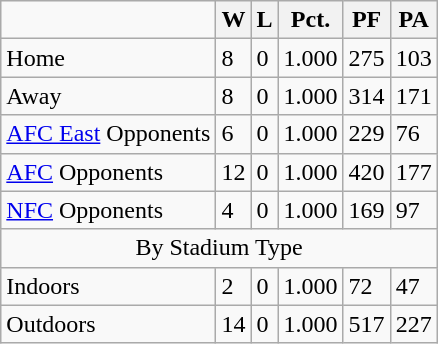<table class="wikitable" style="margin:auto;">
<tr>
<td></td>
<th>W</th>
<th>L</th>
<th>Pct.</th>
<th>PF</th>
<th>PA</th>
</tr>
<tr>
<td>Home</td>
<td>8</td>
<td>0</td>
<td>1.000</td>
<td>275</td>
<td>103</td>
</tr>
<tr>
<td>Away</td>
<td>8</td>
<td>0</td>
<td>1.000</td>
<td>314</td>
<td>171</td>
</tr>
<tr>
<td><a href='#'>AFC East</a> Opponents</td>
<td>6</td>
<td>0</td>
<td>1.000</td>
<td>229</td>
<td>76</td>
</tr>
<tr>
<td><a href='#'>AFC</a> Opponents</td>
<td>12</td>
<td>0</td>
<td>1.000</td>
<td>420</td>
<td>177</td>
</tr>
<tr>
<td><a href='#'>NFC</a> Opponents</td>
<td>4</td>
<td>0</td>
<td>1.000</td>
<td>169</td>
<td>97</td>
</tr>
<tr>
<td colspan="7" style="text-align:center;">By Stadium Type</td>
</tr>
<tr>
<td>Indoors</td>
<td>2</td>
<td>0</td>
<td>1.000</td>
<td>72</td>
<td>47</td>
</tr>
<tr>
<td>Outdoors</td>
<td>14</td>
<td>0</td>
<td>1.000</td>
<td>517</td>
<td>227</td>
</tr>
</table>
